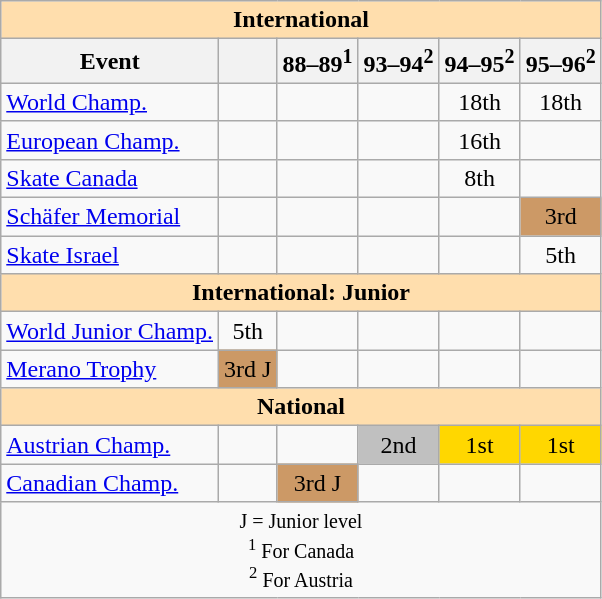<table class="wikitable" style="text-align:center">
<tr>
<th style="background-color: #ffdead; " colspan=6 align=center>International</th>
</tr>
<tr>
<th>Event</th>
<th></th>
<th>88–89<sup>1</sup></th>
<th>93–94<sup>2</sup></th>
<th>94–95<sup>2</sup></th>
<th>95–96<sup>2</sup></th>
</tr>
<tr>
<td align=left><a href='#'>World Champ.</a></td>
<td></td>
<td></td>
<td></td>
<td>18th</td>
<td>18th</td>
</tr>
<tr>
<td align=left><a href='#'>European Champ.</a></td>
<td></td>
<td></td>
<td></td>
<td>16th</td>
<td></td>
</tr>
<tr>
<td align=left><a href='#'>Skate Canada</a></td>
<td></td>
<td></td>
<td></td>
<td>8th</td>
<td></td>
</tr>
<tr>
<td align=left><a href='#'>Schäfer Memorial</a></td>
<td></td>
<td></td>
<td></td>
<td></td>
<td bgcolor=cc9966>3rd</td>
</tr>
<tr>
<td align=left><a href='#'>Skate Israel</a></td>
<td></td>
<td></td>
<td></td>
<td></td>
<td>5th</td>
</tr>
<tr>
<th style="background-color: #ffdead; " colspan=6 align=center>International: Junior</th>
</tr>
<tr>
<td align=left><a href='#'>World Junior Champ.</a></td>
<td>5th</td>
<td></td>
<td></td>
<td></td>
<td></td>
</tr>
<tr>
<td align=left><a href='#'>Merano Trophy</a></td>
<td bgcolor=cc9966>3rd J</td>
<td></td>
<td></td>
<td></td>
<td></td>
</tr>
<tr>
<th style="background-color: #ffdead; " colspan=6 align=center>National</th>
</tr>
<tr>
<td align=left><a href='#'>Austrian Champ.</a></td>
<td></td>
<td></td>
<td bgcolor=silver>2nd</td>
<td bgcolor=gold>1st</td>
<td bgcolor=gold>1st</td>
</tr>
<tr>
<td align=left><a href='#'>Canadian Champ.</a></td>
<td></td>
<td bgcolor=cc9966>3rd J</td>
<td></td>
<td></td>
<td></td>
</tr>
<tr>
<td colspan=6 align=center><small> J = Junior level <br> <sup>1</sup> For Canada <br> <sup>2</sup> For Austria </small></td>
</tr>
</table>
